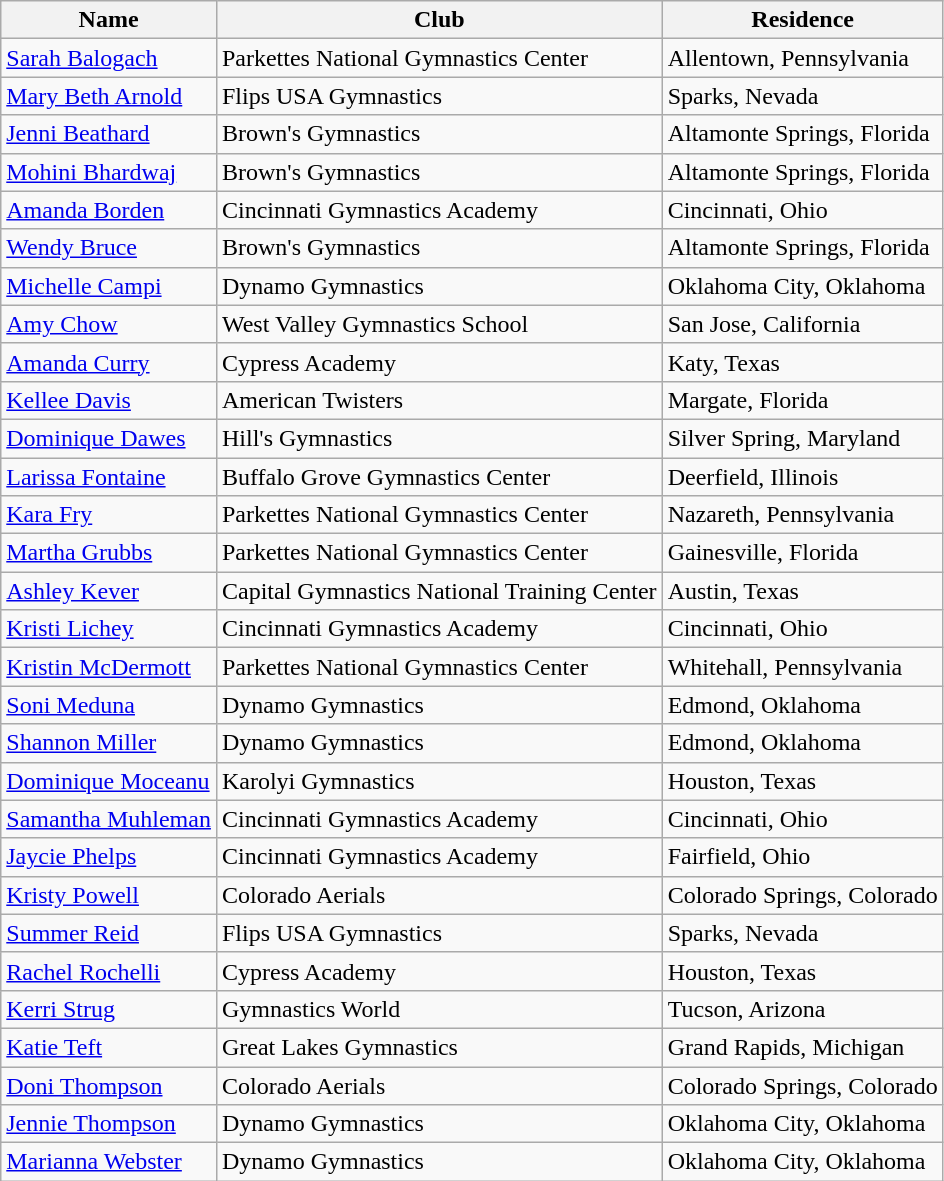<table class="wikitable">
<tr>
<th>Name</th>
<th>Club</th>
<th>Residence</th>
</tr>
<tr>
<td><a href='#'>Sarah Balogach</a></td>
<td>Parkettes National Gymnastics Center</td>
<td>Allentown, Pennsylvania</td>
</tr>
<tr>
<td><a href='#'>Mary Beth Arnold</a></td>
<td>Flips USA Gymnastics</td>
<td>Sparks, Nevada</td>
</tr>
<tr>
<td><a href='#'>Jenni Beathard</a></td>
<td>Brown's Gymnastics</td>
<td>Altamonte Springs, Florida</td>
</tr>
<tr>
<td><a href='#'>Mohini Bhardwaj</a></td>
<td>Brown's Gymnastics</td>
<td>Altamonte Springs, Florida</td>
</tr>
<tr>
<td><a href='#'>Amanda Borden</a></td>
<td>Cincinnati Gymnastics Academy</td>
<td>Cincinnati, Ohio</td>
</tr>
<tr>
<td><a href='#'>Wendy Bruce</a></td>
<td>Brown's Gymnastics</td>
<td>Altamonte Springs, Florida</td>
</tr>
<tr>
<td><a href='#'>Michelle Campi</a></td>
<td>Dynamo Gymnastics</td>
<td>Oklahoma City, Oklahoma</td>
</tr>
<tr>
<td><a href='#'>Amy Chow</a></td>
<td>West Valley Gymnastics School</td>
<td>San Jose, California</td>
</tr>
<tr>
<td><a href='#'>Amanda Curry</a></td>
<td>Cypress Academy</td>
<td>Katy, Texas</td>
</tr>
<tr>
<td><a href='#'>Kellee Davis</a></td>
<td>American Twisters</td>
<td>Margate, Florida</td>
</tr>
<tr>
<td><a href='#'>Dominique Dawes</a></td>
<td>Hill's Gymnastics</td>
<td>Silver Spring, Maryland</td>
</tr>
<tr>
<td><a href='#'>Larissa Fontaine</a></td>
<td>Buffalo Grove Gymnastics Center</td>
<td>Deerfield, Illinois</td>
</tr>
<tr>
<td><a href='#'>Kara Fry</a></td>
<td>Parkettes National Gymnastics Center</td>
<td>Nazareth, Pennsylvania</td>
</tr>
<tr>
<td><a href='#'>Martha Grubbs</a></td>
<td>Parkettes National Gymnastics Center</td>
<td>Gainesville, Florida</td>
</tr>
<tr>
<td><a href='#'>Ashley Kever</a></td>
<td>Capital Gymnastics National Training Center</td>
<td>Austin, Texas</td>
</tr>
<tr>
<td><a href='#'>Kristi Lichey</a></td>
<td>Cincinnati Gymnastics Academy</td>
<td>Cincinnati, Ohio</td>
</tr>
<tr>
<td><a href='#'>Kristin McDermott</a></td>
<td>Parkettes National Gymnastics Center</td>
<td>Whitehall, Pennsylvania</td>
</tr>
<tr>
<td><a href='#'>Soni Meduna</a></td>
<td>Dynamo Gymnastics</td>
<td>Edmond, Oklahoma</td>
</tr>
<tr>
<td><a href='#'>Shannon Miller</a></td>
<td>Dynamo Gymnastics</td>
<td>Edmond, Oklahoma</td>
</tr>
<tr>
<td><a href='#'>Dominique Moceanu</a></td>
<td>Karolyi Gymnastics</td>
<td>Houston, Texas</td>
</tr>
<tr>
<td><a href='#'>Samantha Muhleman</a></td>
<td>Cincinnati Gymnastics Academy</td>
<td>Cincinnati, Ohio</td>
</tr>
<tr>
<td><a href='#'>Jaycie Phelps</a></td>
<td>Cincinnati Gymnastics Academy</td>
<td>Fairfield, Ohio</td>
</tr>
<tr>
<td><a href='#'>Kristy Powell</a></td>
<td>Colorado Aerials</td>
<td>Colorado Springs, Colorado</td>
</tr>
<tr>
<td><a href='#'>Summer Reid</a></td>
<td>Flips USA Gymnastics</td>
<td>Sparks, Nevada</td>
</tr>
<tr>
<td><a href='#'>Rachel Rochelli</a></td>
<td>Cypress Academy</td>
<td>Houston, Texas</td>
</tr>
<tr>
<td><a href='#'>Kerri Strug</a></td>
<td>Gymnastics World</td>
<td>Tucson, Arizona</td>
</tr>
<tr>
<td><a href='#'>Katie Teft</a></td>
<td>Great Lakes Gymnastics</td>
<td>Grand Rapids, Michigan</td>
</tr>
<tr>
<td><a href='#'>Doni Thompson</a></td>
<td>Colorado Aerials</td>
<td>Colorado Springs, Colorado</td>
</tr>
<tr>
<td><a href='#'>Jennie Thompson</a></td>
<td>Dynamo Gymnastics</td>
<td>Oklahoma City, Oklahoma</td>
</tr>
<tr>
<td><a href='#'>Marianna Webster</a></td>
<td>Dynamo Gymnastics</td>
<td>Oklahoma City, Oklahoma</td>
</tr>
</table>
